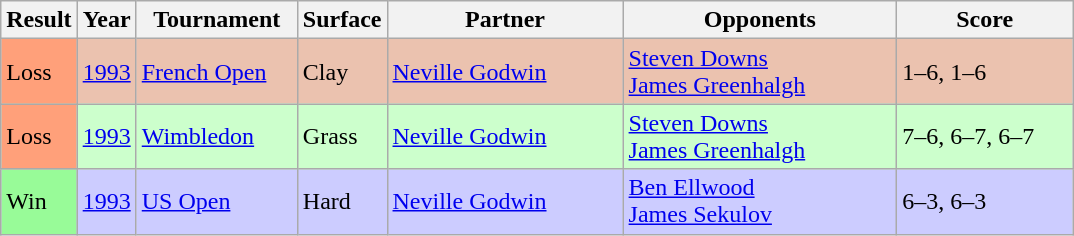<table class="sortable wikitable">
<tr>
<th style="width:40px;">Result</th>
<th style="width:30px;">Year</th>
<th style="width:100px;">Tournament</th>
<th style="width:50px;">Surface</th>
<th style="width:150px;">Partner</th>
<th style="width:175px;">Opponents</th>
<th style="width:110px;" class="unsortable">Score</th>
</tr>
<tr style="background:#ebc2af;">
<td style="background:#ffa07a;">Loss</td>
<td><a href='#'>1993</a></td>
<td><a href='#'>French Open</a></td>
<td>Clay</td>
<td> <a href='#'>Neville Godwin</a></td>
<td> <a href='#'>Steven Downs</a> <br>  <a href='#'>James Greenhalgh</a></td>
<td>1–6, 1–6</td>
</tr>
<tr style="background:#ccffcc;">
<td style="background:#ffa07a;">Loss</td>
<td><a href='#'>1993</a></td>
<td><a href='#'>Wimbledon</a></td>
<td>Grass</td>
<td> <a href='#'>Neville Godwin</a></td>
<td> <a href='#'>Steven Downs</a> <br>  <a href='#'>James Greenhalgh</a></td>
<td>7–6, 6–7, 6–7</td>
</tr>
<tr style="background:#ccccff;">
<td style="background:#98fb98;">Win</td>
<td><a href='#'>1993</a></td>
<td><a href='#'>US Open</a></td>
<td>Hard</td>
<td> <a href='#'>Neville Godwin</a></td>
<td> <a href='#'>Ben Ellwood</a> <br>  <a href='#'>James Sekulov</a></td>
<td>6–3, 6–3</td>
</tr>
</table>
